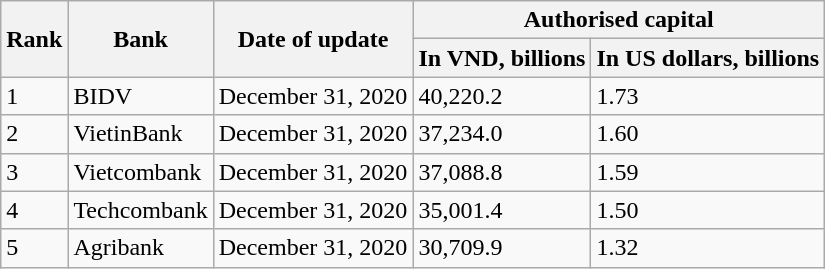<table class="wikitable">
<tr>
<th rowspan="2">Rank</th>
<th rowspan="2">Bank</th>
<th rowspan="2">Date of update</th>
<th colspan="2">Authorised capital</th>
</tr>
<tr>
<th>In VND, billions</th>
<th>In US dollars, billions</th>
</tr>
<tr>
<td>1</td>
<td>BIDV</td>
<td>December 31, 2020</td>
<td>40,220.2</td>
<td>1.73</td>
</tr>
<tr>
<td>2</td>
<td>VietinBank</td>
<td>December 31, 2020</td>
<td>37,234.0</td>
<td>1.60</td>
</tr>
<tr>
<td>3</td>
<td>Vietcombank</td>
<td>December 31, 2020</td>
<td>37,088.8</td>
<td>1.59</td>
</tr>
<tr>
<td>4</td>
<td>Techcombank</td>
<td>December 31, 2020</td>
<td>35,001.4</td>
<td>1.50</td>
</tr>
<tr>
<td>5</td>
<td>Agribank</td>
<td>December 31, 2020</td>
<td>30,709.9</td>
<td>1.32</td>
</tr>
</table>
